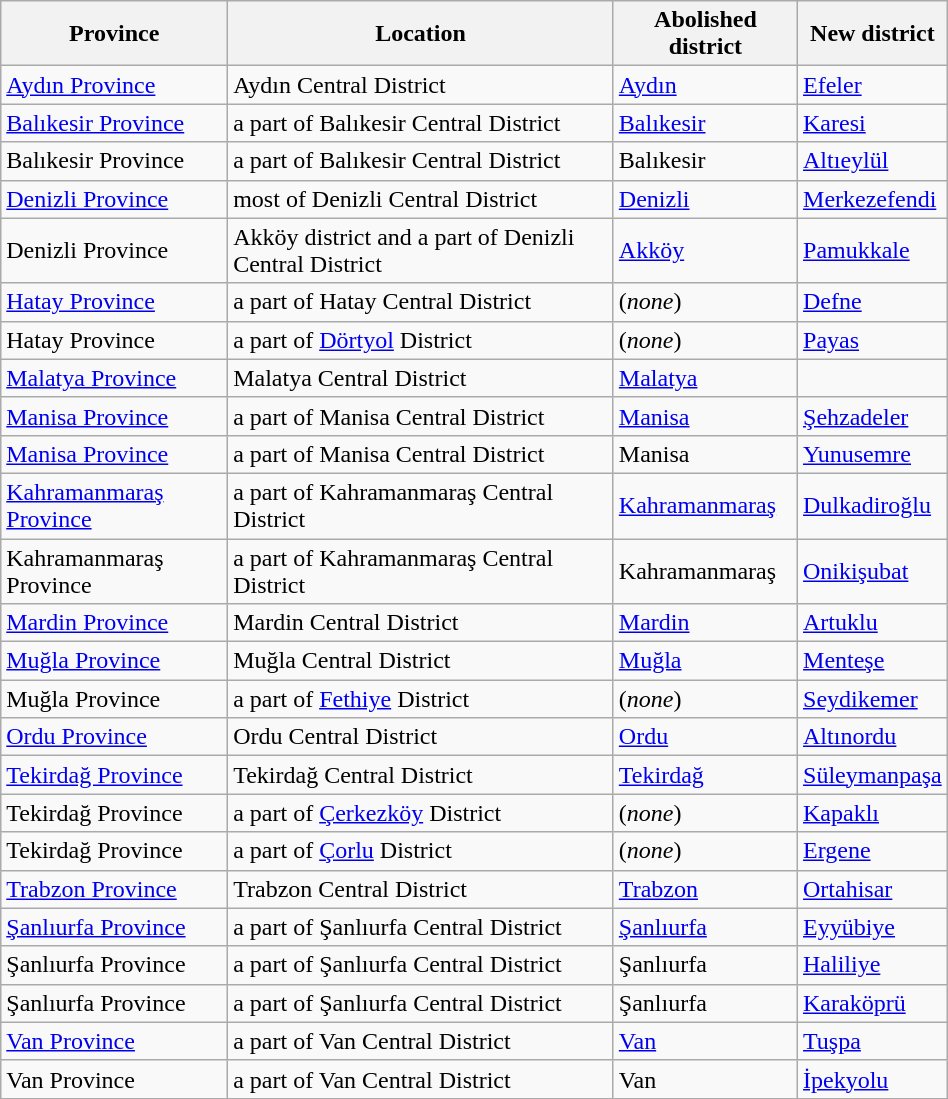<table class="wikitable sortable" width="50%">
<tr>
<th>Province</th>
<th>Location</th>
<th>Abolished district</th>
<th>New district</th>
</tr>
<tr>
<td><a href='#'>Aydın Province</a></td>
<td>Aydın Central District</td>
<td><a href='#'>Aydın</a></td>
<td><a href='#'>Efeler</a></td>
</tr>
<tr>
<td><a href='#'>Balıkesir Province</a></td>
<td>a part of Balıkesir Central District</td>
<td><a href='#'>Balıkesir</a></td>
<td><a href='#'>Karesi</a></td>
</tr>
<tr>
<td>Balıkesir Province</td>
<td>a part of Balıkesir Central District</td>
<td>Balıkesir</td>
<td><a href='#'>Altıeylül</a></td>
</tr>
<tr>
<td><a href='#'>Denizli Province</a></td>
<td>most of Denizli Central District</td>
<td><a href='#'>Denizli</a></td>
<td><a href='#'>Merkezefendi</a></td>
</tr>
<tr>
<td>Denizli Province</td>
<td>Akköy district and a part of Denizli Central District</td>
<td><a href='#'>Akköy</a></td>
<td><a href='#'>Pamukkale</a></td>
</tr>
<tr>
<td><a href='#'>Hatay Province</a></td>
<td>a part of Hatay Central District</td>
<td>(<em>none</em>)</td>
<td><a href='#'>Defne</a></td>
</tr>
<tr>
<td>Hatay Province</td>
<td>a part of <a href='#'>Dörtyol</a> District</td>
<td>(<em>none</em>)</td>
<td><a href='#'>Payas</a></td>
</tr>
<tr>
<td><a href='#'>Malatya Province</a></td>
<td>Malatya Central District</td>
<td><a href='#'>Malatya</a></td>
<td></td>
</tr>
<tr>
<td><a href='#'>Manisa Province</a></td>
<td>a part of Manisa Central District</td>
<td><a href='#'>Manisa</a></td>
<td><a href='#'>Şehzadeler</a></td>
</tr>
<tr>
<td><a href='#'>Manisa Province</a></td>
<td>a part of Manisa Central District</td>
<td>Manisa</td>
<td><a href='#'>Yunusemre</a></td>
</tr>
<tr>
<td><a href='#'>Kahramanmaraş Province</a></td>
<td>a part of Kahramanmaraş Central District</td>
<td><a href='#'>Kahramanmaraş</a></td>
<td><a href='#'>Dulkadiroğlu</a></td>
</tr>
<tr>
<td>Kahramanmaraş Province</td>
<td>a part of Kahramanmaraş Central District</td>
<td>Kahramanmaraş</td>
<td><a href='#'>Onikişubat</a></td>
</tr>
<tr>
<td><a href='#'>Mardin Province</a></td>
<td>Mardin Central District</td>
<td><a href='#'>Mardin</a></td>
<td><a href='#'>Artuklu</a></td>
</tr>
<tr>
<td><a href='#'>Muğla Province</a></td>
<td>Muğla Central District</td>
<td><a href='#'>Muğla</a></td>
<td><a href='#'>Menteşe</a></td>
</tr>
<tr>
<td>Muğla Province</td>
<td>a part of <a href='#'>Fethiye</a> District</td>
<td>(<em>none</em>)</td>
<td><a href='#'>Seydikemer</a></td>
</tr>
<tr>
<td><a href='#'>Ordu Province</a></td>
<td>Ordu Central District</td>
<td><a href='#'>Ordu</a></td>
<td><a href='#'>Altınordu</a></td>
</tr>
<tr>
<td><a href='#'>Tekirdağ Province</a></td>
<td>Tekirdağ Central District</td>
<td><a href='#'>Tekirdağ</a></td>
<td><a href='#'>Süleymanpaşa</a></td>
</tr>
<tr>
<td>Tekirdağ Province</td>
<td>a part of <a href='#'>Çerkezköy</a> District</td>
<td>(<em>none</em>)</td>
<td><a href='#'>Kapaklı</a></td>
</tr>
<tr>
<td>Tekirdağ Province</td>
<td>a part of <a href='#'>Çorlu</a> District</td>
<td>(<em>none</em>)</td>
<td><a href='#'>Ergene</a></td>
</tr>
<tr>
<td><a href='#'>Trabzon Province</a></td>
<td>Trabzon Central District</td>
<td><a href='#'>Trabzon</a></td>
<td><a href='#'>Ortahisar</a></td>
</tr>
<tr>
<td><a href='#'>Şanlıurfa Province</a></td>
<td>a part of Şanlıurfa Central District</td>
<td><a href='#'>Şanlıurfa</a></td>
<td><a href='#'>Eyyübiye</a></td>
</tr>
<tr>
<td>Şanlıurfa Province</td>
<td>a part of Şanlıurfa Central District</td>
<td>Şanlıurfa</td>
<td><a href='#'>Haliliye</a></td>
</tr>
<tr>
<td>Şanlıurfa Province</td>
<td>a part of Şanlıurfa Central District</td>
<td>Şanlıurfa</td>
<td><a href='#'>Karaköprü</a></td>
</tr>
<tr>
<td><a href='#'>Van Province</a></td>
<td>a part of Van Central District</td>
<td><a href='#'>Van</a></td>
<td><a href='#'>Tuşpa</a></td>
</tr>
<tr>
<td>Van Province</td>
<td>a part of Van Central District</td>
<td>Van</td>
<td><a href='#'>İpekyolu</a></td>
</tr>
</table>
